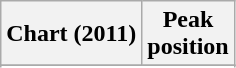<table class="wikitable sortable plainrowheaders" style="text-align:center">
<tr>
<th scope="col">Chart (2011)</th>
<th scope="col">Peak<br>position</th>
</tr>
<tr>
</tr>
<tr>
</tr>
<tr>
</tr>
<tr>
</tr>
</table>
